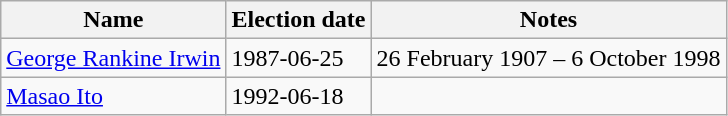<table class="wikitable sortable">
<tr>
<th>Name</th>
<th>Election date</th>
<th class="unsortable">Notes</th>
</tr>
<tr>
<td><a href='#'>George Rankine Irwin</a></td>
<td>1987-06-25</td>
<td>26 February 1907 – 6 October 1998</td>
</tr>
<tr>
<td><a href='#'>Masao Ito</a></td>
<td>1992-06-18</td>
<td></td>
</tr>
</table>
